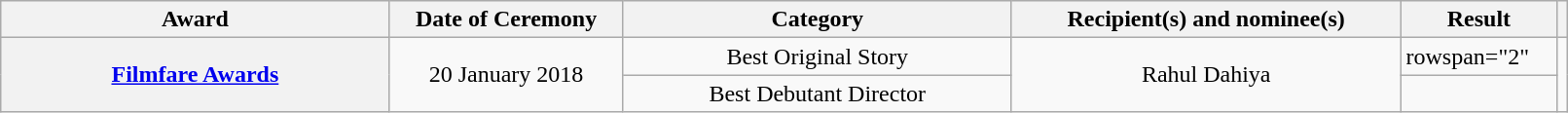<table style="width:85%;" class="wikitable plainrowheaders sortable">
<tr>
<th style="width:25%;">Award</th>
<th style="width:15%;">Date of Ceremony</th>
<th style="width:25%;">Category</th>
<th style="width:25%;">Recipient(s) and nominee(s)</th>
<th style="width:10%;">Result</th>
<th scope="col" class="unsortable"></th>
</tr>
<tr>
<th style="text-align:center;" rowspan="2"><a href='#'>Filmfare Awards</a></th>
<td style="text-align:center;" rowspan="2">20 January 2018</td>
<td style="text-align:center;">Best Original Story</td>
<td style="text-align:center;" rowspan="2">Rahul Dahiya</td>
<td>rowspan="2" </td>
<td style="text-align:center;" rowspan="2"></td>
</tr>
<tr>
<td style="text-align:center;">Best Debutant Director</td>
</tr>
</table>
